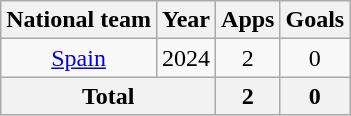<table class="wikitable" style="text-align:center">
<tr>
<th>National team</th>
<th>Year</th>
<th>Apps</th>
<th>Goals</th>
</tr>
<tr>
<td><a href='#'>Spain</a></td>
<td>2024</td>
<td>2</td>
<td>0</td>
</tr>
<tr>
<th colspan="2">Total</th>
<th>2</th>
<th>0</th>
</tr>
</table>
